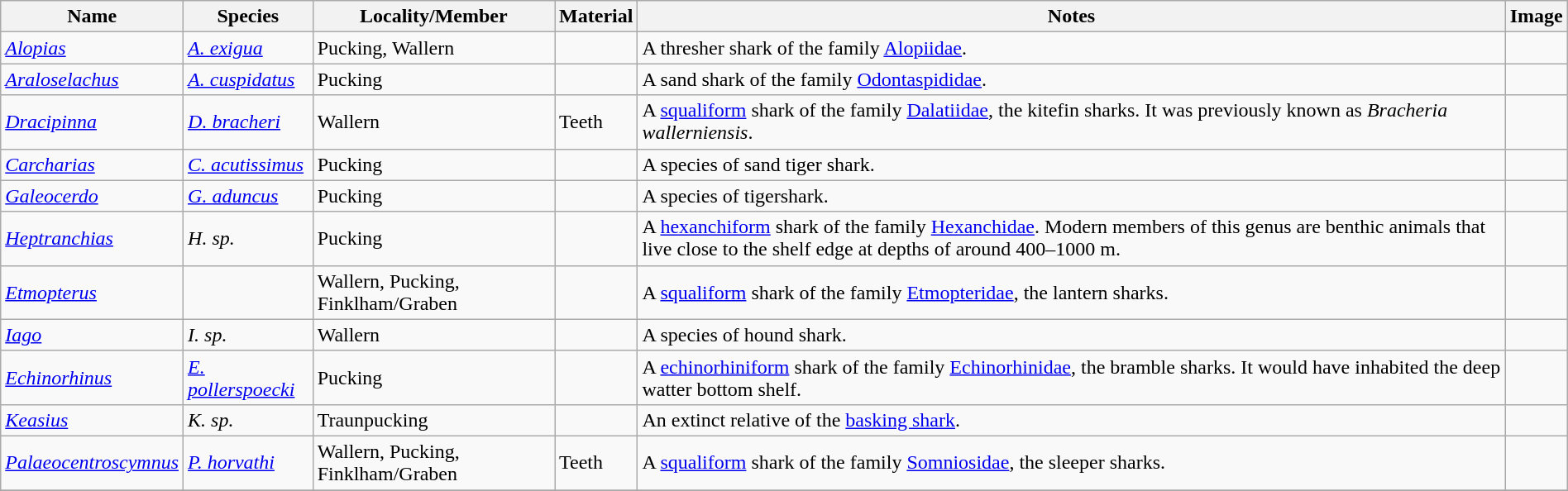<table class="wikitable" align="center" width="100%">
<tr>
<th>Name</th>
<th>Species</th>
<th>Locality/Member</th>
<th>Material</th>
<th>Notes</th>
<th>Image</th>
</tr>
<tr>
<td><em><a href='#'>Alopias</a></em></td>
<td><em><a href='#'>A. exigua</a></em></td>
<td>Pucking, Wallern</td>
<td></td>
<td>A thresher shark of the family <a href='#'>Alopiidae</a>.</td>
<td></td>
</tr>
<tr>
<td><em><a href='#'>Araloselachus</a></em></td>
<td><em><a href='#'>A. cuspidatus</a></em></td>
<td>Pucking</td>
<td></td>
<td>A sand shark of the family <a href='#'>Odontaspididae</a>.</td>
<td></td>
</tr>
<tr>
<td><em><a href='#'>Dracipinna</a></em></td>
<td><em><a href='#'>D. bracheri</a></em></td>
<td>Wallern</td>
<td>Teeth</td>
<td>A <a href='#'>squaliform</a> shark of the family <a href='#'>Dalatiidae</a>, the kitefin sharks. It was previously known as <em>Bracheria wallerniensis</em>.</td>
<td></td>
</tr>
<tr>
<td><em><a href='#'>Carcharias</a></em></td>
<td><em><a href='#'>C. acutissimus</a></em></td>
<td>Pucking</td>
<td></td>
<td>A species of sand tiger shark.</td>
<td></td>
</tr>
<tr>
<td><em><a href='#'>Galeocerdo</a></em></td>
<td><em><a href='#'>G. aduncus</a></em></td>
<td>Pucking</td>
<td></td>
<td>A species of tigershark.</td>
<td></td>
</tr>
<tr>
<td><em><a href='#'>Heptranchias</a></em></td>
<td><em>H. sp.</em></td>
<td>Pucking</td>
<td></td>
<td>A <a href='#'>hexanchiform</a> shark of the family <a href='#'>Hexanchidae</a>. Modern members of this genus are benthic animals that live close to the shelf edge at depths of around 400–1000 m.</td>
<td></td>
</tr>
<tr>
<td><em><a href='#'>Etmopterus</a></em></td>
<td></td>
<td>Wallern, Pucking, Finklham/Graben</td>
<td></td>
<td>A <a href='#'>squaliform</a> shark of the family <a href='#'>Etmopteridae</a>, the lantern sharks.</td>
<td></td>
</tr>
<tr>
<td><em><a href='#'>Iago</a></em></td>
<td><em>I. sp.</em></td>
<td>Wallern</td>
<td></td>
<td>A species of hound shark.</td>
<td></td>
</tr>
<tr>
<td><em><a href='#'>Echinorhinus</a></em></td>
<td><em><a href='#'>E. pollerspoecki</a></em></td>
<td>Pucking</td>
<td></td>
<td>A <a href='#'>echinorhiniform</a> shark of the family <a href='#'>Echinorhinidae</a>, the bramble sharks. It would have inhabited the deep watter bottom shelf.</td>
<td></td>
</tr>
<tr>
<td><em><a href='#'>Keasius</a></em></td>
<td><em>K. sp.</em></td>
<td>Traunpucking</td>
<td></td>
<td>An extinct relative of the <a href='#'>basking shark</a>.</td>
<td></td>
</tr>
<tr>
<td><em><a href='#'>Palaeocentroscymnus</a></em></td>
<td><em><a href='#'>P. horvathi</a></em></td>
<td>Wallern, Pucking, Finklham/Graben</td>
<td>Teeth</td>
<td>A <a href='#'>squaliform</a> shark of the family <a href='#'>Somniosidae</a>, the sleeper sharks.</td>
<td></td>
</tr>
<tr>
</tr>
</table>
